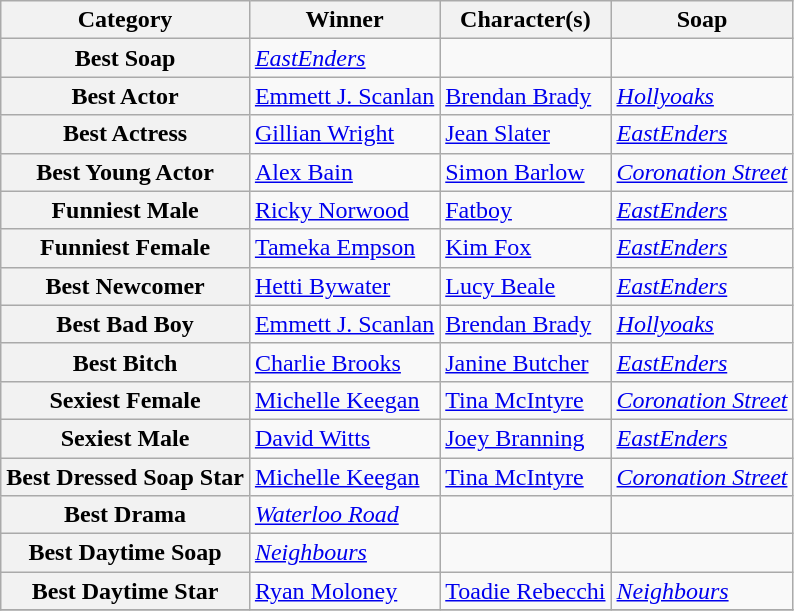<table class="wikitable" style="font-size: 100%;">
<tr>
<th>Category</th>
<th>Winner</th>
<th>Character(s)</th>
<th>Soap</th>
</tr>
<tr>
<th>Best Soap</th>
<td><em><a href='#'>EastEnders</a></em></td>
<td></td>
<td></td>
</tr>
<tr>
<th>Best Actor</th>
<td><a href='#'>Emmett J. Scanlan</a></td>
<td><a href='#'>Brendan Brady</a></td>
<td><em><a href='#'>Hollyoaks</a></em></td>
</tr>
<tr>
<th>Best Actress</th>
<td><a href='#'>Gillian Wright</a></td>
<td><a href='#'>Jean Slater</a></td>
<td><em><a href='#'>EastEnders</a></em></td>
</tr>
<tr>
<th>Best Young Actor</th>
<td><a href='#'>Alex Bain</a></td>
<td><a href='#'>Simon Barlow</a></td>
<td><em><a href='#'>Coronation Street</a></em></td>
</tr>
<tr>
<th>Funniest Male</th>
<td><a href='#'>Ricky Norwood</a></td>
<td><a href='#'>Fatboy</a></td>
<td><em><a href='#'>EastEnders</a></em></td>
</tr>
<tr>
<th>Funniest Female</th>
<td><a href='#'>Tameka Empson</a></td>
<td><a href='#'>Kim Fox</a></td>
<td><em><a href='#'>EastEnders</a></em></td>
</tr>
<tr>
<th>Best Newcomer</th>
<td><a href='#'>Hetti Bywater</a></td>
<td><a href='#'>Lucy Beale</a></td>
<td><em><a href='#'>EastEnders</a></em></td>
</tr>
<tr>
<th>Best Bad Boy</th>
<td><a href='#'>Emmett J. Scanlan</a></td>
<td><a href='#'>Brendan Brady</a></td>
<td><em><a href='#'>Hollyoaks</a></em></td>
</tr>
<tr>
<th>Best Bitch</th>
<td><a href='#'>Charlie Brooks</a></td>
<td><a href='#'>Janine Butcher</a></td>
<td><em><a href='#'>EastEnders</a></em></td>
</tr>
<tr>
<th>Sexiest Female</th>
<td><a href='#'>Michelle Keegan</a></td>
<td><a href='#'>Tina McIntyre</a></td>
<td><em><a href='#'>Coronation Street</a></em></td>
</tr>
<tr>
<th>Sexiest Male</th>
<td><a href='#'>David Witts</a></td>
<td><a href='#'>Joey Branning</a></td>
<td><em><a href='#'>EastEnders</a></em></td>
</tr>
<tr>
<th>Best Dressed Soap Star</th>
<td><a href='#'>Michelle Keegan</a></td>
<td><a href='#'>Tina McIntyre</a></td>
<td><em><a href='#'>Coronation Street</a></em></td>
</tr>
<tr>
<th>Best Drama</th>
<td><em><a href='#'>Waterloo Road</a></em></td>
<td></td>
<td></td>
</tr>
<tr>
<th>Best Daytime Soap</th>
<td><em><a href='#'>Neighbours</a></em></td>
<td></td>
<td></td>
</tr>
<tr>
<th>Best Daytime Star</th>
<td><a href='#'>Ryan Moloney</a></td>
<td><a href='#'>Toadie Rebecchi</a></td>
<td><em><a href='#'>Neighbours</a></em></td>
</tr>
<tr>
</tr>
</table>
